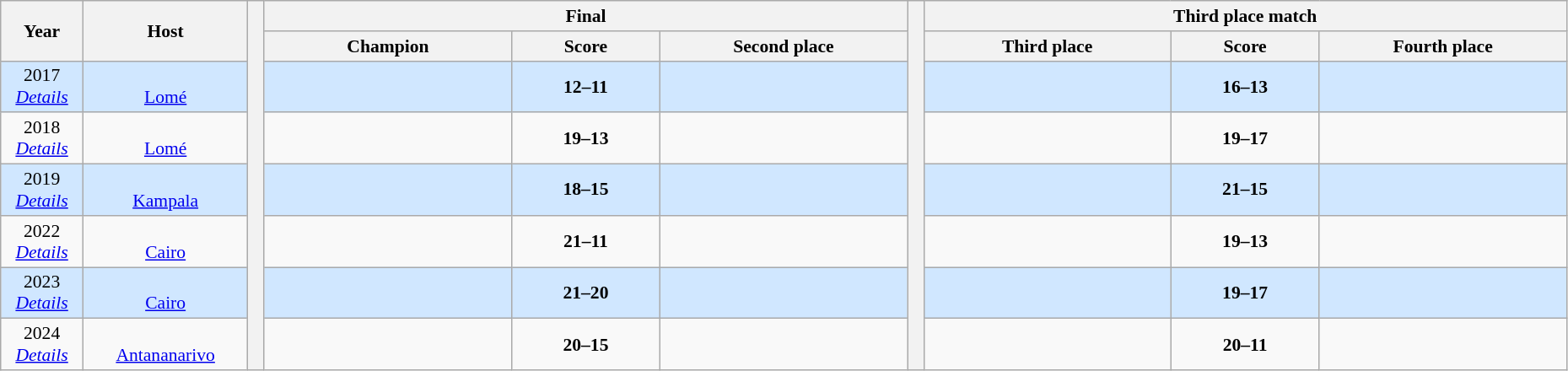<table class="wikitable" style="font-size:90%; width: 98%; text-align: center;">
<tr>
<th rowspan="2" width="5%">Year</th>
<th rowspan="2" width="10%">Host</th>
<th rowspan="8" width="1%" bgcolor="ffffff"></th>
<th colspan="3">Final</th>
<th rowspan="8" width="1%" bgcolor="ffffff"></th>
<th colspan="3">Third place match</th>
</tr>
<tr bgcolor="#EFEFEF">
<th width="15%">Champion</th>
<th width="9%">Score</th>
<th width="15%">Second place</th>
<th width="15%">Third place</th>
<th width="9%">Score</th>
<th width="15%">Fourth place</th>
</tr>
<tr bgcolor="#D0E7FF">
<td>2017<br><em><a href='#'>Details</a></em></td>
<td><br><a href='#'>Lomé</a></td>
<td><strong></strong></td>
<td><strong>12–11</strong></td>
<td></td>
<td></td>
<td><strong>16–13</strong></td>
<td></td>
</tr>
<tr>
<td>2018<br><em><a href='#'>Details</a></em></td>
<td><br><a href='#'>Lomé</a></td>
<td><strong></strong></td>
<td><strong>19–13</strong></td>
<td></td>
<td></td>
<td><strong>19–17</strong></td>
<td></td>
</tr>
<tr bgcolor="#D0E7FF">
<td>2019<br><em><a href='#'>Details</a></em></td>
<td><br><a href='#'>Kampala</a></td>
<td><strong></strong></td>
<td><strong>18–15</strong></td>
<td></td>
<td></td>
<td><strong>21–15</strong></td>
<td></td>
</tr>
<tr>
<td>2022<br><a href='#'><em>Details</em></a></td>
<td><br><a href='#'>Cairo</a></td>
<td><strong></strong></td>
<td><strong>21–11</strong></td>
<td></td>
<td></td>
<td><strong>19–13</strong></td>
<td></td>
</tr>
<tr bgcolor="#D0E7FF">
<td>2023<br><a href='#'><em>Details</em></a></td>
<td><br><a href='#'>Cairo</a></td>
<td><strong></strong></td>
<td><strong>21–20</strong></td>
<td></td>
<td></td>
<td><strong>19–17</strong></td>
<td></td>
</tr>
<tr>
<td>2024<br><a href='#'><em>Details</em></a></td>
<td><br><a href='#'>Antananarivo</a></td>
<td><strong></strong></td>
<td><strong>20–15</strong></td>
<td></td>
<td></td>
<td><strong>20–11</strong></td>
<td></td>
</tr>
</table>
